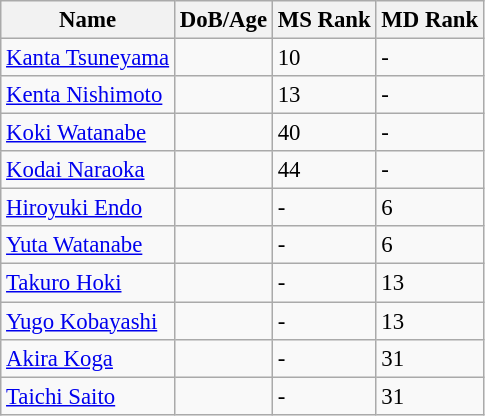<table class="wikitable" style="text-align: left; font-size:95%;">
<tr>
<th>Name</th>
<th>DoB/Age</th>
<th>MS Rank</th>
<th>MD Rank</th>
</tr>
<tr>
<td><a href='#'>Kanta Tsuneyama</a></td>
<td></td>
<td>10</td>
<td>-</td>
</tr>
<tr>
<td><a href='#'>Kenta Nishimoto</a></td>
<td></td>
<td>13</td>
<td>-</td>
</tr>
<tr>
<td><a href='#'>Koki Watanabe</a></td>
<td></td>
<td>40</td>
<td>-</td>
</tr>
<tr>
<td><a href='#'>Kodai Naraoka</a></td>
<td></td>
<td>44</td>
<td>-</td>
</tr>
<tr>
<td><a href='#'>Hiroyuki Endo</a></td>
<td></td>
<td>-</td>
<td>6</td>
</tr>
<tr>
<td><a href='#'>Yuta Watanabe</a></td>
<td></td>
<td>-</td>
<td>6</td>
</tr>
<tr>
<td><a href='#'>Takuro Hoki</a></td>
<td></td>
<td>-</td>
<td>13</td>
</tr>
<tr>
<td><a href='#'>Yugo Kobayashi</a></td>
<td></td>
<td>-</td>
<td>13</td>
</tr>
<tr>
<td><a href='#'>Akira Koga</a></td>
<td></td>
<td>-</td>
<td>31</td>
</tr>
<tr>
<td><a href='#'>Taichi Saito</a></td>
<td></td>
<td>-</td>
<td>31</td>
</tr>
</table>
